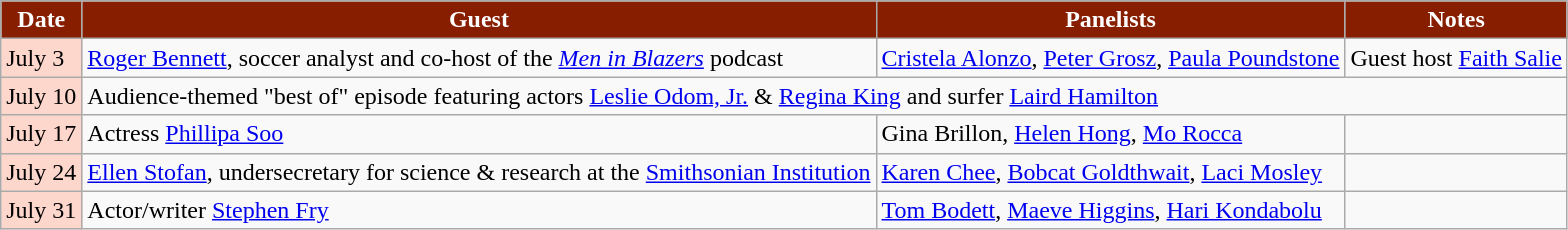<table class="wikitable">
<tr>
<th style="background:#871E00;color:#FFFFFF;">Date</th>
<th style="background:#871E00;color:#FFFFFF;">Guest</th>
<th style="background:#871E00;color:#FFFFFF;">Panelists</th>
<th style="background:#871E00;color:#FFFFFF;">Notes</th>
</tr>
<tr>
<td style="background:#FDD6CC;color:#000000;">July 3</td>
<td><a href='#'>Roger Bennett</a>, soccer analyst and co-host of the <em><a href='#'>Men in Blazers</a></em> podcast</td>
<td><a href='#'>Cristela Alonzo</a>, <a href='#'>Peter Grosz</a>, <a href='#'>Paula Poundstone</a></td>
<td>Guest host <a href='#'>Faith Salie</a></td>
</tr>
<tr>
<td style="background:#FDD6CC;color:#000000;">July 10</td>
<td colspan=3>Audience-themed "best of" episode featuring actors <a href='#'>Leslie Odom, Jr.</a> & <a href='#'>Regina King</a> and surfer <a href='#'>Laird Hamilton</a></td>
</tr>
<tr>
<td style="background:#FDD6CC;color:#000000;">July 17</td>
<td>Actress <a href='#'>Phillipa Soo</a></td>
<td>Gina Brillon, <a href='#'>Helen Hong</a>, <a href='#'>Mo Rocca</a></td>
<td></td>
</tr>
<tr>
<td style="background:#FDD6CC;color:#000000;">July 24</td>
<td><a href='#'>Ellen Stofan</a>, undersecretary for science & research at the <a href='#'>Smithsonian Institution</a></td>
<td><a href='#'>Karen Chee</a>, <a href='#'>Bobcat Goldthwait</a>, <a href='#'>Laci Mosley</a></td>
<td></td>
</tr>
<tr>
<td style="background:#FDD6CC;color:#000000;">July 31</td>
<td>Actor/writer <a href='#'>Stephen Fry</a></td>
<td><a href='#'>Tom Bodett</a>, <a href='#'>Maeve Higgins</a>, <a href='#'>Hari Kondabolu</a></td>
<td></td>
</tr>
</table>
